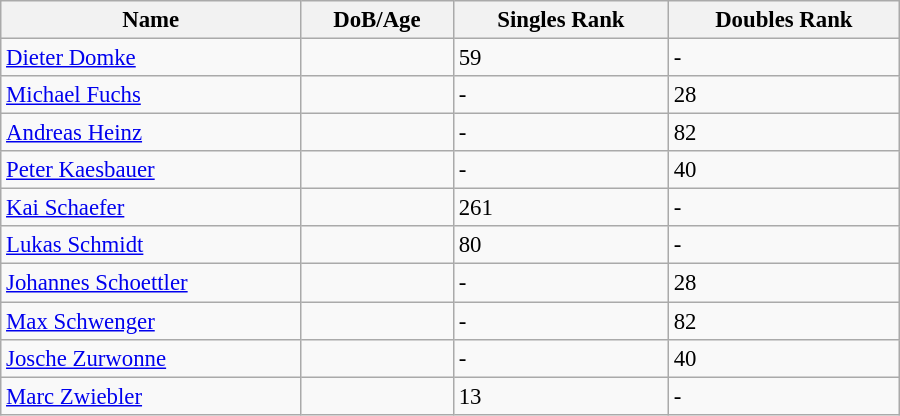<table class="wikitable"  style="width:600px; font-size:95%;">
<tr>
<th align="left">Name</th>
<th align="left">DoB/Age</th>
<th align="left">Singles Rank</th>
<th align="left">Doubles Rank</th>
</tr>
<tr>
<td><a href='#'>Dieter Domke</a></td>
<td></td>
<td>59</td>
<td>-</td>
</tr>
<tr>
<td><a href='#'>Michael Fuchs</a></td>
<td></td>
<td>-</td>
<td>28</td>
</tr>
<tr>
<td><a href='#'>Andreas Heinz</a></td>
<td></td>
<td>-</td>
<td>82</td>
</tr>
<tr>
<td><a href='#'>Peter Kaesbauer</a></td>
<td></td>
<td>-</td>
<td>40</td>
</tr>
<tr>
<td><a href='#'>Kai Schaefer</a></td>
<td></td>
<td>261</td>
<td>-</td>
</tr>
<tr>
<td><a href='#'>Lukas Schmidt</a></td>
<td></td>
<td>80</td>
<td>-</td>
</tr>
<tr>
<td><a href='#'>Johannes Schoettler</a></td>
<td></td>
<td>-</td>
<td>28</td>
</tr>
<tr>
<td><a href='#'>Max Schwenger</a></td>
<td></td>
<td>-</td>
<td>82</td>
</tr>
<tr>
<td><a href='#'>Josche Zurwonne</a></td>
<td></td>
<td>-</td>
<td>40</td>
</tr>
<tr>
<td><a href='#'>Marc Zwiebler</a></td>
<td></td>
<td>13</td>
<td>-</td>
</tr>
</table>
